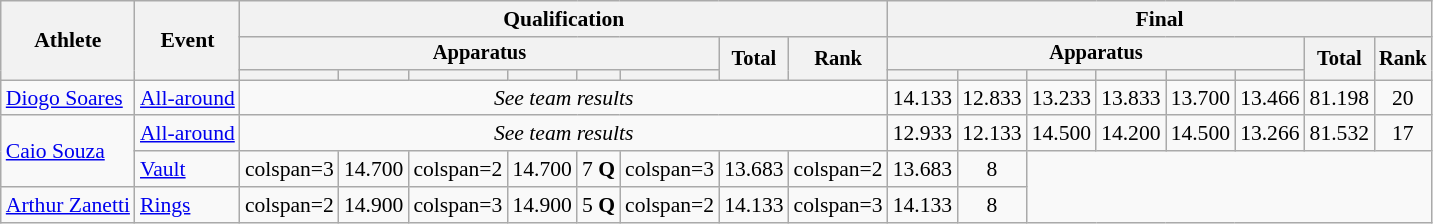<table class="wikitable" style="font-size:90%">
<tr>
<th rowspan=3>Athlete</th>
<th rowspan=3>Event</th>
<th colspan=8>Qualification</th>
<th colspan=8>Final</th>
</tr>
<tr style="font-size:95%">
<th colspan=6>Apparatus</th>
<th rowspan=2>Total</th>
<th rowspan=2>Rank</th>
<th colspan=6>Apparatus</th>
<th rowspan=2>Total</th>
<th rowspan=2>Rank</th>
</tr>
<tr style="font-size:95%">
<th></th>
<th></th>
<th></th>
<th></th>
<th></th>
<th></th>
<th></th>
<th></th>
<th></th>
<th></th>
<th></th>
<th></th>
</tr>
<tr align=center>
<td align=left><a href='#'>Diogo Soares</a></td>
<td align=left><a href='#'>All-around</a></td>
<td colspan=8><em>See team results</em></td>
<td>14.133</td>
<td>12.833</td>
<td>13.233</td>
<td>13.833</td>
<td>13.700</td>
<td>13.466</td>
<td>81.198</td>
<td>20</td>
</tr>
<tr align=center>
<td rowspan="2" align=left><a href='#'>Caio Souza</a></td>
<td align=left><a href='#'>All-around</a></td>
<td colspan=8><em>See team results</em></td>
<td>12.933</td>
<td>12.133</td>
<td>14.500</td>
<td>14.200</td>
<td>14.500</td>
<td>13.266</td>
<td>81.532</td>
<td>17</td>
</tr>
<tr align=center>
<td align=left><a href='#'>Vault</a></td>
<td>colspan=3 </td>
<td>14.700</td>
<td>colspan=2 </td>
<td>14.700</td>
<td>7 <strong>Q</strong></td>
<td>colspan=3 </td>
<td>13.683</td>
<td>colspan=2 </td>
<td>13.683</td>
<td>8</td>
</tr>
<tr align=center>
<td align=left><a href='#'>Arthur Zanetti</a></td>
<td align=left><a href='#'>Rings</a></td>
<td>colspan=2 </td>
<td>14.900</td>
<td>colspan=3 </td>
<td>14.900</td>
<td>5 <strong>Q</strong></td>
<td>colspan=2 </td>
<td>14.133</td>
<td>colspan=3 </td>
<td>14.133</td>
<td>8</td>
</tr>
</table>
